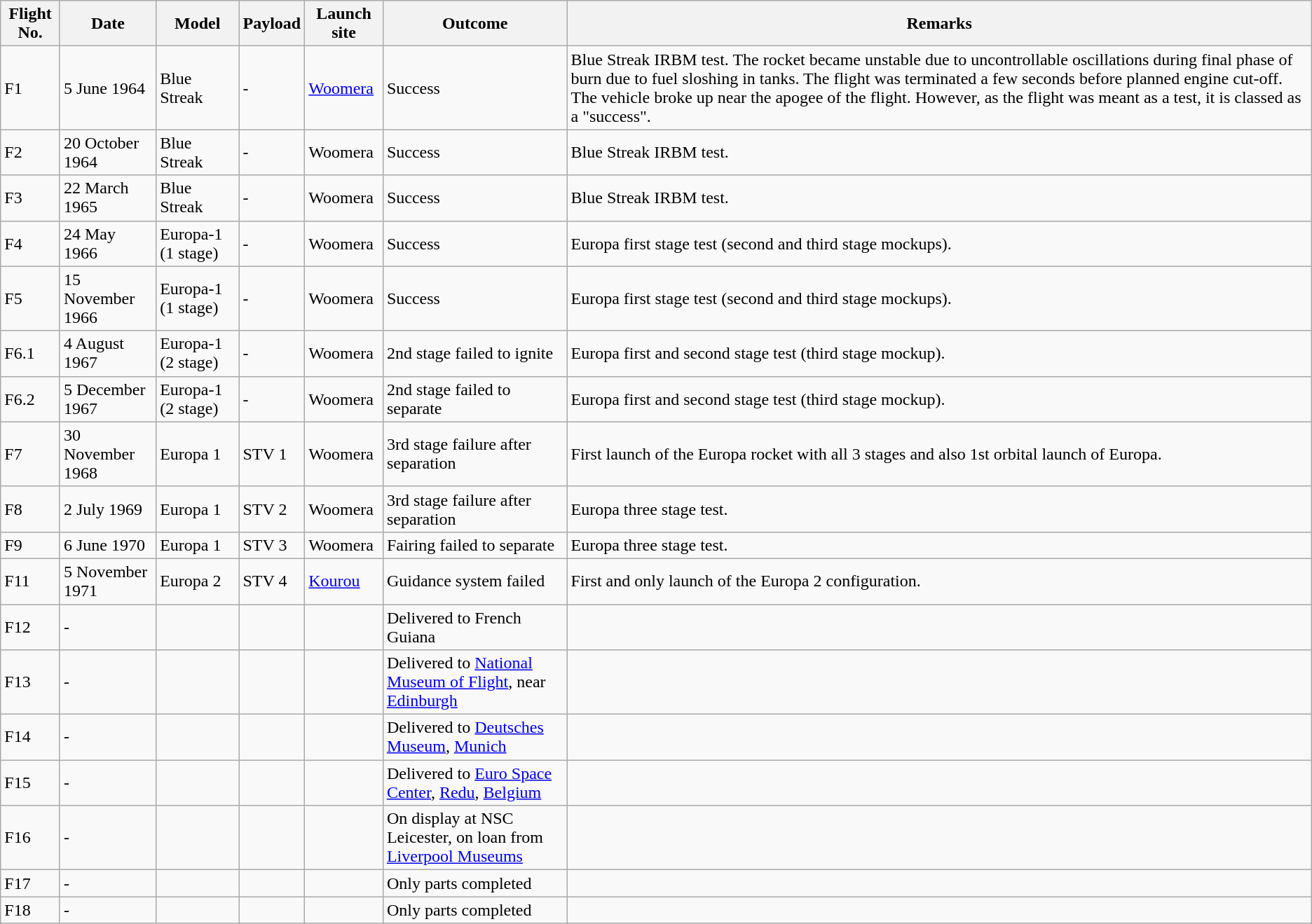<table class="wikitable sortable">
<tr>
<th>Flight No.</th>
<th>Date</th>
<th>Model</th>
<th>Payload</th>
<th>Launch site</th>
<th>Outcome</th>
<th>Remarks</th>
</tr>
<tr>
<td>F1</td>
<td>5 June 1964</td>
<td>Blue Streak</td>
<td>-</td>
<td><a href='#'>Woomera</a></td>
<td>Success</td>
<td>Blue Streak IRBM test. The rocket became unstable due to uncontrollable oscillations during final phase of burn due to fuel sloshing in tanks. The flight was terminated a few seconds before planned engine cut-off. The vehicle broke up near the apogee of the flight. However, as the flight was meant as a test, it is classed as a "success".</td>
</tr>
<tr>
<td>F2</td>
<td>20 October 1964</td>
<td>Blue Streak</td>
<td>-</td>
<td>Woomera</td>
<td>Success</td>
<td>Blue Streak IRBM test.</td>
</tr>
<tr>
<td>F3</td>
<td>22 March 1965</td>
<td>Blue Streak</td>
<td>-</td>
<td>Woomera</td>
<td>Success</td>
<td>Blue Streak IRBM test.</td>
</tr>
<tr>
<td>F4</td>
<td>24 May 1966</td>
<td>Europa-1 (1 stage)</td>
<td>-</td>
<td>Woomera</td>
<td>Success</td>
<td>Europa first stage test (second and third stage mockups).</td>
</tr>
<tr>
<td>F5</td>
<td>15 November 1966</td>
<td>Europa-1 (1 stage)</td>
<td>-</td>
<td>Woomera</td>
<td>Success</td>
<td>Europa first stage test (second and third stage mockups).</td>
</tr>
<tr>
<td>F6.1</td>
<td>4 August 1967</td>
<td>Europa-1 (2 stage)</td>
<td>-</td>
<td>Woomera</td>
<td>2nd stage failed to ignite</td>
<td>Europa first and second stage test (third stage mockup).</td>
</tr>
<tr>
<td>F6.2</td>
<td>5 December 1967</td>
<td>Europa-1 (2 stage)</td>
<td>-</td>
<td>Woomera</td>
<td>2nd stage failed to separate</td>
<td>Europa first and second stage test (third stage mockup).</td>
</tr>
<tr>
<td>F7</td>
<td>30 November 1968</td>
<td>Europa 1</td>
<td>STV 1</td>
<td>Woomera</td>
<td>3rd stage failure after separation</td>
<td>First launch of the Europa rocket with all 3 stages and also 1st orbital launch of Europa.</td>
</tr>
<tr>
<td>F8</td>
<td>2 July 1969</td>
<td>Europa 1</td>
<td>STV 2</td>
<td>Woomera</td>
<td>3rd stage failure after separation</td>
<td>Europa three stage test.</td>
</tr>
<tr>
<td>F9</td>
<td>6 June 1970</td>
<td>Europa 1</td>
<td>STV 3</td>
<td>Woomera</td>
<td>Fairing failed to separate</td>
<td>Europa three stage test.</td>
</tr>
<tr>
<td>F11</td>
<td>5 November 1971</td>
<td>Europa 2</td>
<td>STV 4</td>
<td><a href='#'>Kourou</a></td>
<td>Guidance system failed</td>
<td>First and only launch of the Europa 2 configuration.</td>
</tr>
<tr>
<td>F12</td>
<td>-</td>
<td></td>
<td></td>
<td></td>
<td>Delivered to French Guiana</td>
<td></td>
</tr>
<tr>
<td>F13</td>
<td>-</td>
<td></td>
<td></td>
<td></td>
<td>Delivered to <a href='#'>National Museum of Flight</a>, near <a href='#'>Edinburgh</a></td>
<td></td>
</tr>
<tr>
<td>F14</td>
<td>-</td>
<td></td>
<td></td>
<td></td>
<td>Delivered to <a href='#'>Deutsches Museum</a>, <a href='#'>Munich</a></td>
<td></td>
</tr>
<tr>
<td>F15</td>
<td>-</td>
<td></td>
<td></td>
<td></td>
<td>Delivered to <a href='#'>Euro Space Center</a>, <a href='#'>Redu</a>, <a href='#'>Belgium</a></td>
<td></td>
</tr>
<tr>
<td>F16</td>
<td>-</td>
<td></td>
<td></td>
<td></td>
<td>On display at NSC Leicester, on loan from <a href='#'>Liverpool Museums</a></td>
<td></td>
</tr>
<tr>
<td>F17</td>
<td>-</td>
<td></td>
<td></td>
<td></td>
<td>Only parts completed</td>
<td></td>
</tr>
<tr>
<td>F18</td>
<td>-</td>
<td></td>
<td></td>
<td></td>
<td>Only parts completed</td>
<td></td>
</tr>
</table>
